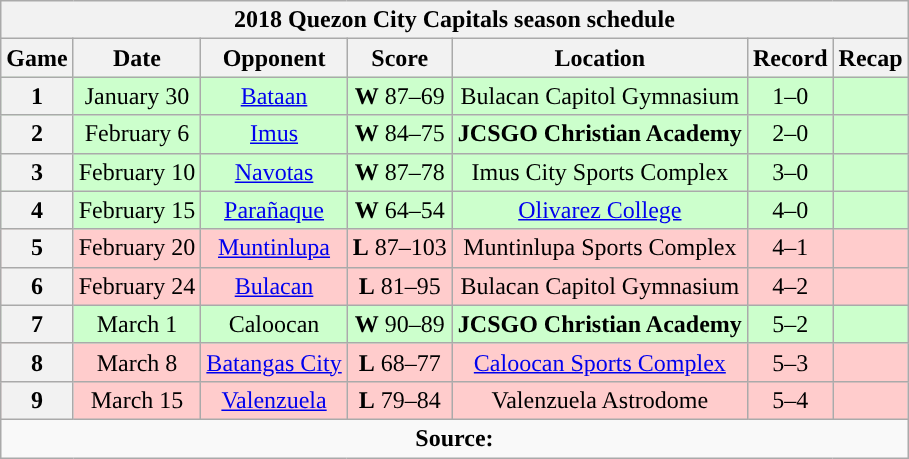<table class="wikitable" style="text-align:center">
<tr>
<th colspan=7>2018 Quezon City Capitals season schedule</th>
</tr>
<tr>
<th>Game</th>
<th>Date</th>
<th>Opponent</th>
<th>Score</th>
<th>Location</th>
<th>Record</th>
<th>Recap</th>
</tr>
<tr style="background:#cfc">
<th>1</th>
<td>January 30</td>
<td><a href='#'>Bataan</a></td>
<td><strong>W</strong> 87–69</td>
<td>Bulacan Capitol Gymnasium</td>
<td>1–0</td>
<td></td>
</tr>
<tr style="background:#cfc">
<th>2</th>
<td>February 6</td>
<td><a href='#'>Imus</a></td>
<td><strong>W</strong> 84–75</td>
<td><strong>JCSGO Christian Academy</strong></td>
<td>2–0</td>
<td></td>
</tr>
<tr style="background:#cfc">
<th>3</th>
<td>February 10</td>
<td><a href='#'>Navotas</a></td>
<td><strong>W</strong> 87–78</td>
<td>Imus City Sports Complex</td>
<td>3–0</td>
<td></td>
</tr>
<tr style="background:#cfc">
<th>4</th>
<td>February 15</td>
<td><a href='#'>Parañaque</a></td>
<td><strong>W</strong> 64–54</td>
<td><a href='#'>Olivarez College</a></td>
<td>4–0</td>
<td></td>
</tr>
<tr style="background:#fcc">
<th>5</th>
<td>February 20</td>
<td><a href='#'>Muntinlupa</a></td>
<td><strong>L</strong> 87–103</td>
<td>Muntinlupa Sports Complex</td>
<td>4–1</td>
<td></td>
</tr>
<tr style="background:#fcc">
<th>6</th>
<td>February 24</td>
<td><a href='#'>Bulacan</a></td>
<td><strong>L</strong> 81–95</td>
<td>Bulacan Capitol Gymnasium</td>
<td>4–2</td>
<td></td>
</tr>
<tr style="background:#cfc">
<th>7</th>
<td>March 1</td>
<td>Caloocan</td>
<td><strong>W</strong> 90–89</td>
<td><strong>JCSGO Christian Academy</strong></td>
<td>5–2</td>
<td></td>
</tr>
<tr style="background:#fcc">
<th>8</th>
<td>March 8</td>
<td><a href='#'>Batangas City</a></td>
<td><strong>L</strong> 68–77</td>
<td><a href='#'>Caloocan Sports Complex</a></td>
<td>5–3</td>
<td></td>
</tr>
<tr style="background:#fcc">
<th>9</th>
<td>March 15</td>
<td><a href='#'>Valenzuela</a></td>
<td><strong>L</strong> 79–84</td>
<td>Valenzuela Astrodome</td>
<td>5–4</td>
<td></td>
</tr>
<tr>
<td colspan=7 align=center><strong>Source: </strong></td>
</tr>
</table>
